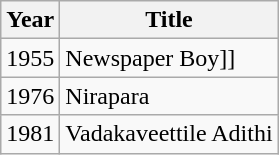<table class="wikitable">
<tr>
<th>Year</th>
<th>Title</th>
</tr>
<tr>
<td>1955</td>
<td>Newspaper Boy]]<em></td>
</tr>
<tr>
<td>1976</td>
<td></em>Nirapara<em></td>
</tr>
<tr>
<td>1981</td>
<td></em>Vadakaveettile Adithi<em></td>
</tr>
</table>
